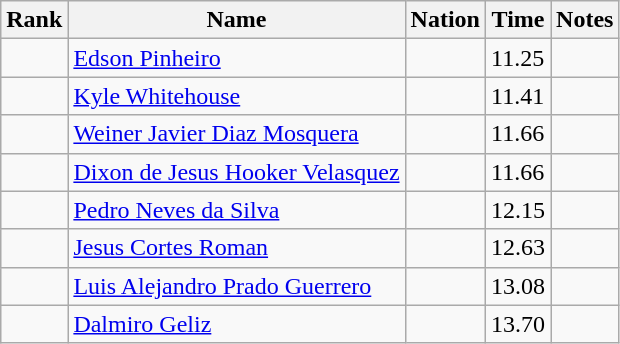<table class="wikitable sortable">
<tr>
<th>Rank</th>
<th>Name</th>
<th>Nation</th>
<th>Time</th>
<th>Notes</th>
</tr>
<tr>
<td></td>
<td><a href='#'>Edson Pinheiro</a></td>
<td></td>
<td>11.25</td>
<td></td>
</tr>
<tr>
<td></td>
<td><a href='#'>Kyle Whitehouse</a></td>
<td></td>
<td>11.41</td>
<td></td>
</tr>
<tr>
<td></td>
<td><a href='#'>Weiner Javier Diaz Mosquera</a></td>
<td></td>
<td>11.66</td>
<td></td>
</tr>
<tr>
<td></td>
<td><a href='#'>Dixon de Jesus Hooker Velasquez</a></td>
<td></td>
<td>11.66</td>
<td></td>
</tr>
<tr>
<td></td>
<td><a href='#'>Pedro Neves da Silva</a></td>
<td></td>
<td>12.15</td>
<td></td>
</tr>
<tr>
<td></td>
<td><a href='#'>Jesus Cortes Roman</a></td>
<td></td>
<td>12.63</td>
<td></td>
</tr>
<tr>
<td></td>
<td><a href='#'>Luis Alejandro Prado Guerrero</a></td>
<td></td>
<td>13.08</td>
<td></td>
</tr>
<tr>
<td></td>
<td><a href='#'>Dalmiro Geliz</a></td>
<td></td>
<td>13.70</td>
<td></td>
</tr>
</table>
